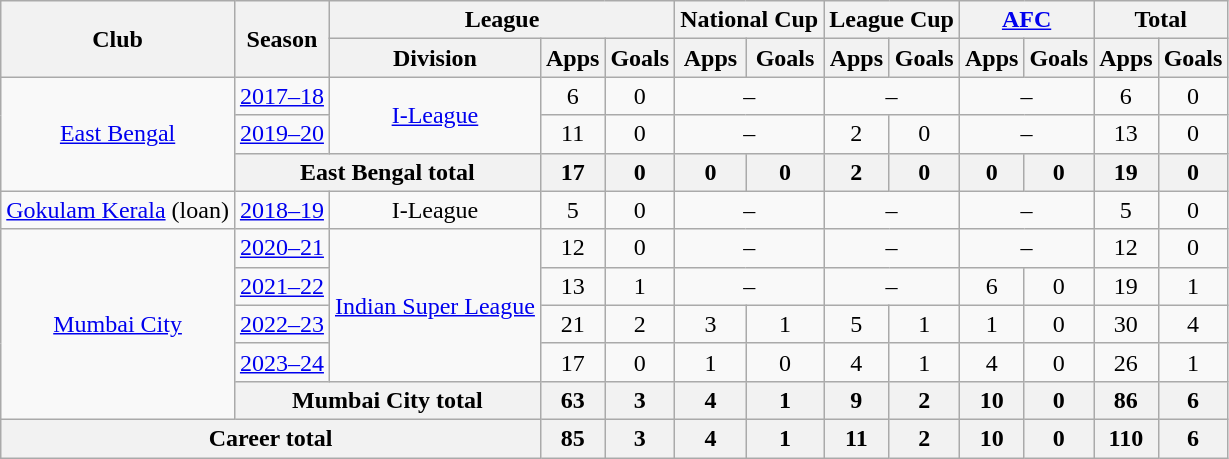<table class="wikitable" style="text-align: center;">
<tr>
<th rowspan="2">Club</th>
<th rowspan="2">Season</th>
<th colspan="3">League</th>
<th colspan="2">National Cup</th>
<th colspan="2">League Cup</th>
<th colspan="2"><a href='#'>AFC</a></th>
<th colspan="2">Total</th>
</tr>
<tr>
<th>Division</th>
<th>Apps</th>
<th>Goals</th>
<th>Apps</th>
<th>Goals</th>
<th>Apps</th>
<th>Goals</th>
<th>Apps</th>
<th>Goals</th>
<th>Apps</th>
<th>Goals</th>
</tr>
<tr>
<td rowspan="3"><a href='#'>East Bengal</a></td>
<td><a href='#'>2017–18</a></td>
<td rowspan="2"><a href='#'>I-League</a></td>
<td>6</td>
<td>0</td>
<td colspan="2">–</td>
<td colspan="2">–</td>
<td colspan="2">–</td>
<td>6</td>
<td>0</td>
</tr>
<tr>
<td><a href='#'>2019–20</a></td>
<td>11</td>
<td>0</td>
<td colspan="2">–</td>
<td>2</td>
<td>0</td>
<td colspan="2">–</td>
<td>13</td>
<td>0</td>
</tr>
<tr>
<th colspan="2">East Bengal total</th>
<th>17</th>
<th>0</th>
<th>0</th>
<th>0</th>
<th>2</th>
<th>0</th>
<th>0</th>
<th>0</th>
<th>19</th>
<th>0</th>
</tr>
<tr>
<td rowspan="1"><a href='#'>Gokulam Kerala</a> (loan)</td>
<td><a href='#'>2018–19</a></td>
<td rowspan="1">I-League</td>
<td>5</td>
<td>0</td>
<td colspan="2">–</td>
<td colspan="2">–</td>
<td colspan="2">–</td>
<td>5</td>
<td>0</td>
</tr>
<tr>
<td rowspan="5"><a href='#'>Mumbai City</a></td>
<td><a href='#'>2020–21</a></td>
<td rowspan="4"><a href='#'>Indian Super League</a></td>
<td>12</td>
<td>0</td>
<td colspan="2">–</td>
<td colspan="2">–</td>
<td colspan="2">–</td>
<td>12</td>
<td>0</td>
</tr>
<tr>
<td><a href='#'>2021–22</a></td>
<td>13</td>
<td>1</td>
<td colspan="2">–</td>
<td colspan="2">–</td>
<td>6</td>
<td>0</td>
<td>19</td>
<td>1</td>
</tr>
<tr>
<td><a href='#'>2022–23</a></td>
<td>21</td>
<td>2</td>
<td>3</td>
<td>1</td>
<td>5</td>
<td>1</td>
<td>1</td>
<td>0</td>
<td>30</td>
<td>4</td>
</tr>
<tr>
<td><a href='#'>2023–24</a></td>
<td>17</td>
<td>0</td>
<td>1</td>
<td>0</td>
<td>4</td>
<td>1</td>
<td>4</td>
<td>0</td>
<td>26</td>
<td>1</td>
</tr>
<tr>
<th colspan="2">Mumbai City total</th>
<th>63</th>
<th>3</th>
<th>4</th>
<th>1</th>
<th>9</th>
<th>2</th>
<th>10</th>
<th>0</th>
<th>86</th>
<th>6</th>
</tr>
<tr>
<th colspan="3">Career total</th>
<th>85</th>
<th>3</th>
<th>4</th>
<th>1</th>
<th>11</th>
<th>2</th>
<th>10</th>
<th>0</th>
<th>110</th>
<th>6</th>
</tr>
</table>
